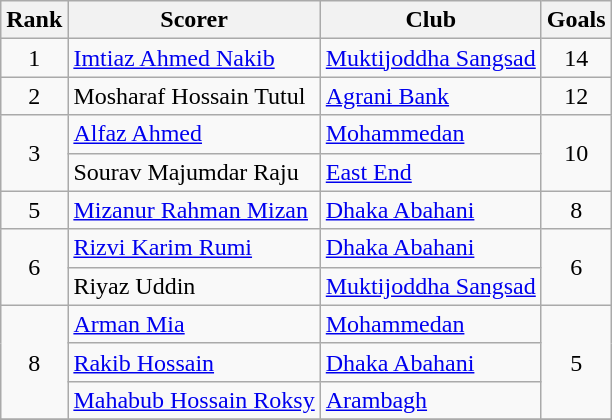<table class="wikitable">
<tr>
<th>Rank</th>
<th>Scorer</th>
<th>Club</th>
<th>Goals</th>
</tr>
<tr>
<td align=center>1</td>
<td> <a href='#'>Imtiaz Ahmed Nakib</a></td>
<td><a href='#'>Muktijoddha Sangsad</a></td>
<td align=center>14</td>
</tr>
<tr>
<td align=center>2</td>
<td> Mosharaf Hossain Tutul</td>
<td><a href='#'>Agrani Bank</a></td>
<td align=center>12</td>
</tr>
<tr>
<td rowspan=2  align=center>3</td>
<td> <a href='#'>Alfaz Ahmed</a></td>
<td><a href='#'>Mohammedan</a></td>
<td rowspan=2 align=center>10</td>
</tr>
<tr>
<td> Sourav Majumdar Raju</td>
<td><a href='#'>East End</a></td>
</tr>
<tr>
<td align=center>5</td>
<td> <a href='#'>Mizanur Rahman Mizan</a></td>
<td><a href='#'>Dhaka Abahani</a></td>
<td align=center>8</td>
</tr>
<tr>
<td rowspan=2 align=center>6</td>
<td> <a href='#'>Rizvi Karim Rumi</a></td>
<td><a href='#'>Dhaka Abahani</a></td>
<td rowspan=2 align=center>6</td>
</tr>
<tr>
<td> Riyaz Uddin</td>
<td><a href='#'>Muktijoddha Sangsad</a></td>
</tr>
<tr>
<td rowspan=3 align=center>8</td>
<td> <a href='#'>Arman Mia</a></td>
<td><a href='#'>Mohammedan</a></td>
<td rowspan=3 align=center>5</td>
</tr>
<tr>
<td> <a href='#'>Rakib Hossain</a></td>
<td><a href='#'>Dhaka Abahani</a></td>
</tr>
<tr>
<td> <a href='#'>Mahabub Hossain Roksy</a></td>
<td><a href='#'>Arambagh</a></td>
</tr>
<tr>
</tr>
</table>
